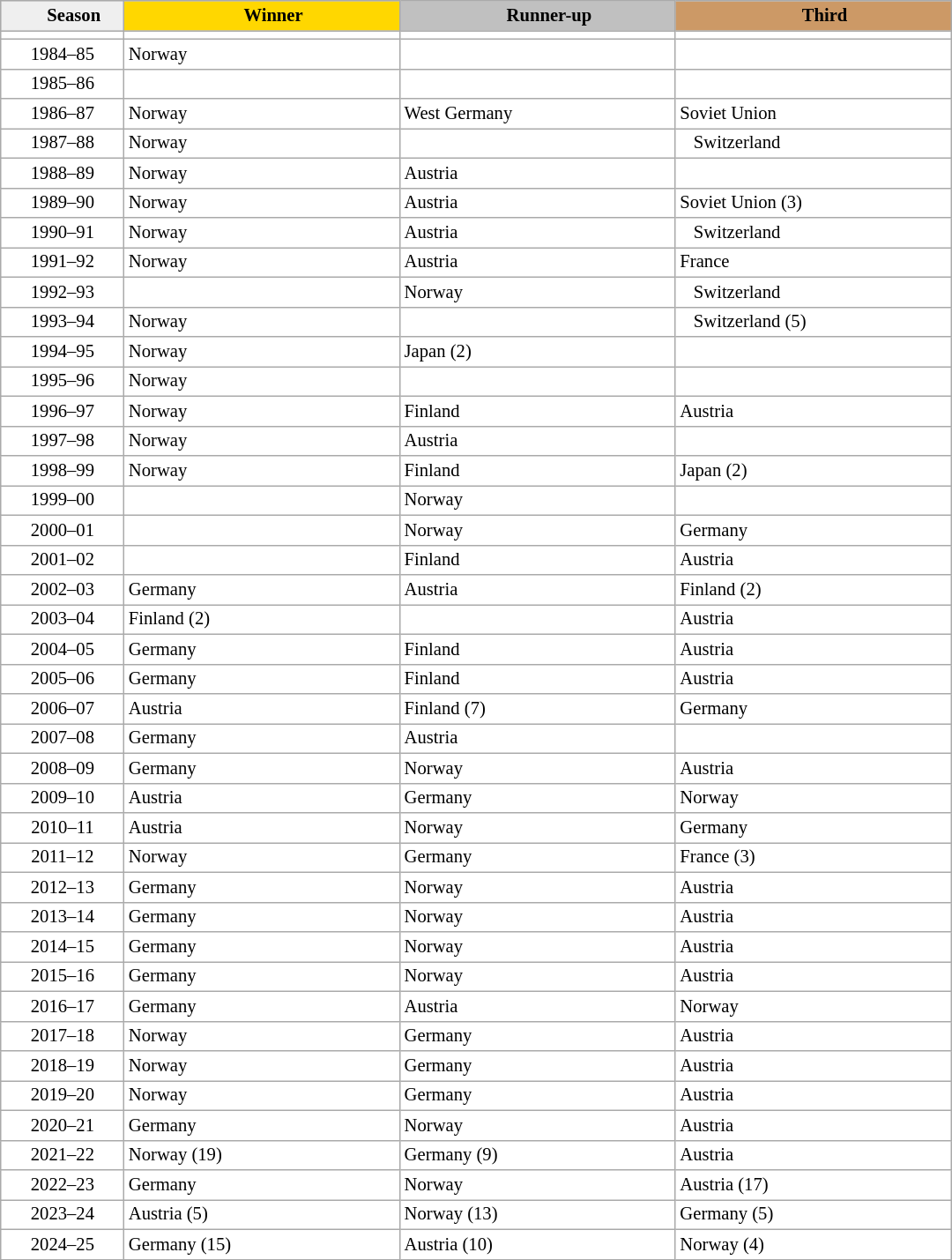<table class="wikitable sortable" style="background:#fff; font-size:86%; line-height:16px; border:gray solid 1px; width:720px;">
<tr style="background:#ccc; text-align:center;">
<th style="width:13%; background:#efefef;">     Season</th>
<th style="width:29%; background:gold">     Winner</th>
<th style="width:29%; background:silver">     Runner-up</th>
<th style="width:29%; background:#c96;">     Third</th>
</tr>
<tr>
<td style="text-align: center;"></td>
<td></td>
<td></td>
<td></td>
</tr>
<tr>
<td style="text-align: center;">1984–85</td>
<td> Norway</td>
<td></td>
<td></td>
</tr>
<tr>
<td style="text-align: center;">1985–86</td>
<td></td>
<td></td>
<td>  </td>
</tr>
<tr>
<td style="text-align: center;">1986–87</td>
<td> Norway</td>
<td> West Germany</td>
<td> Soviet Union</td>
</tr>
<tr>
<td style="text-align: center;">1987–88</td>
<td> Norway</td>
<td></td>
<td>   Switzerland</td>
</tr>
<tr>
<td style="text-align: center;">1988–89</td>
<td> Norway</td>
<td> Austria</td>
<td></td>
</tr>
<tr>
<td style="text-align: center;">1989–90</td>
<td> Norway</td>
<td> Austria</td>
<td> Soviet Union (3)</td>
</tr>
<tr>
<td style="text-align: center;">1990–91</td>
<td> Norway</td>
<td> Austria</td>
<td>   Switzerland</td>
</tr>
<tr>
<td style="text-align: center;">1991–92</td>
<td> Norway</td>
<td> Austria</td>
<td> France</td>
</tr>
<tr>
<td style="text-align: center;">1992–93</td>
<td></td>
<td> Norway</td>
<td>   Switzerland</td>
</tr>
<tr>
<td style="text-align: center;">1993–94</td>
<td> Norway</td>
<td></td>
<td>   Switzerland (5)</td>
</tr>
<tr>
<td style="text-align: center;">1994–95</td>
<td> Norway</td>
<td> Japan (2)</td>
<td></td>
</tr>
<tr>
<td style="text-align: center;">1995–96</td>
<td> Norway</td>
<td></td>
<td></td>
</tr>
<tr>
<td style="text-align: center;">1996–97</td>
<td> Norway</td>
<td> Finland</td>
<td> Austria</td>
</tr>
<tr>
<td style="text-align: center;">1997–98</td>
<td> Norway</td>
<td> Austria</td>
<td></td>
</tr>
<tr>
<td style="text-align: center;">1998–99</td>
<td> Norway</td>
<td> Finland</td>
<td> Japan (2)</td>
</tr>
<tr>
<td style="text-align: center;">1999–00</td>
<td></td>
<td> Norway</td>
<td></td>
</tr>
<tr>
<td style="text-align: center;">2000–01</td>
<td></td>
<td> Norway</td>
<td> Germany</td>
</tr>
<tr>
<td style="text-align: center;">2001–02</td>
<td></td>
<td> Finland</td>
<td> Austria</td>
</tr>
<tr>
<td style="text-align: center;">2002–03</td>
<td> Germany</td>
<td> Austria</td>
<td> Finland (2)</td>
</tr>
<tr>
<td style="text-align: center;">2003–04</td>
<td> Finland (2)</td>
<td></td>
<td> Austria</td>
</tr>
<tr>
<td style="text-align: center;">2004–05</td>
<td> Germany</td>
<td> Finland</td>
<td> Austria</td>
</tr>
<tr>
<td style="text-align: center;">2005–06</td>
<td> Germany</td>
<td> Finland</td>
<td> Austria</td>
</tr>
<tr>
<td style="text-align: center;">2006–07</td>
<td> Austria</td>
<td> Finland (7)</td>
<td> Germany</td>
</tr>
<tr>
<td style="text-align: center;">2007–08</td>
<td> Germany</td>
<td> Austria</td>
<td></td>
</tr>
<tr>
<td style="text-align: center;">2008–09</td>
<td> Germany</td>
<td> Norway</td>
<td> Austria</td>
</tr>
<tr>
<td style="text-align: center;">2009–10</td>
<td> Austria</td>
<td> Germany</td>
<td> Norway</td>
</tr>
<tr>
<td style="text-align: center;">2010–11</td>
<td> Austria</td>
<td> Norway</td>
<td> Germany</td>
</tr>
<tr>
<td style="text-align: center;">2011–12</td>
<td> Norway</td>
<td> Germany</td>
<td> France (3)</td>
</tr>
<tr>
<td style="text-align: center;">2012–13</td>
<td> Germany</td>
<td> Norway</td>
<td> Austria</td>
</tr>
<tr>
<td style="text-align: center;">2013–14</td>
<td> Germany</td>
<td> Norway</td>
<td> Austria</td>
</tr>
<tr>
<td style="text-align: center;">2014–15</td>
<td> Germany</td>
<td> Norway</td>
<td> Austria</td>
</tr>
<tr>
<td style="text-align: center;">2015–16</td>
<td> Germany</td>
<td> Norway</td>
<td> Austria</td>
</tr>
<tr>
<td style="text-align: center;">2016–17</td>
<td> Germany</td>
<td> Austria</td>
<td> Norway</td>
</tr>
<tr>
<td style="text-align: center;">2017–18</td>
<td> Norway</td>
<td> Germany</td>
<td> Austria</td>
</tr>
<tr>
<td style="text-align: center;">2018–19</td>
<td> Norway</td>
<td> Germany</td>
<td> Austria</td>
</tr>
<tr>
<td style="text-align: center;">2019–20</td>
<td> Norway</td>
<td> Germany</td>
<td> Austria</td>
</tr>
<tr>
<td style="text-align: center;">2020–21</td>
<td> Germany</td>
<td> Norway</td>
<td> Austria</td>
</tr>
<tr>
<td style="text-align: center;">2021–22</td>
<td> Norway (19)</td>
<td> Germany (9)</td>
<td> Austria</td>
</tr>
<tr>
<td style="text-align: center;">2022–23</td>
<td> Germany</td>
<td> Norway</td>
<td> Austria (17)</td>
</tr>
<tr>
<td style="text-align: center;">2023–24</td>
<td> Austria (5)</td>
<td> Norway (13)</td>
<td> Germany (5)</td>
</tr>
<tr>
<td style="text-align: center;">2024–25</td>
<td> Germany (15)</td>
<td> Austria (10)</td>
<td> Norway (4)</td>
</tr>
</table>
